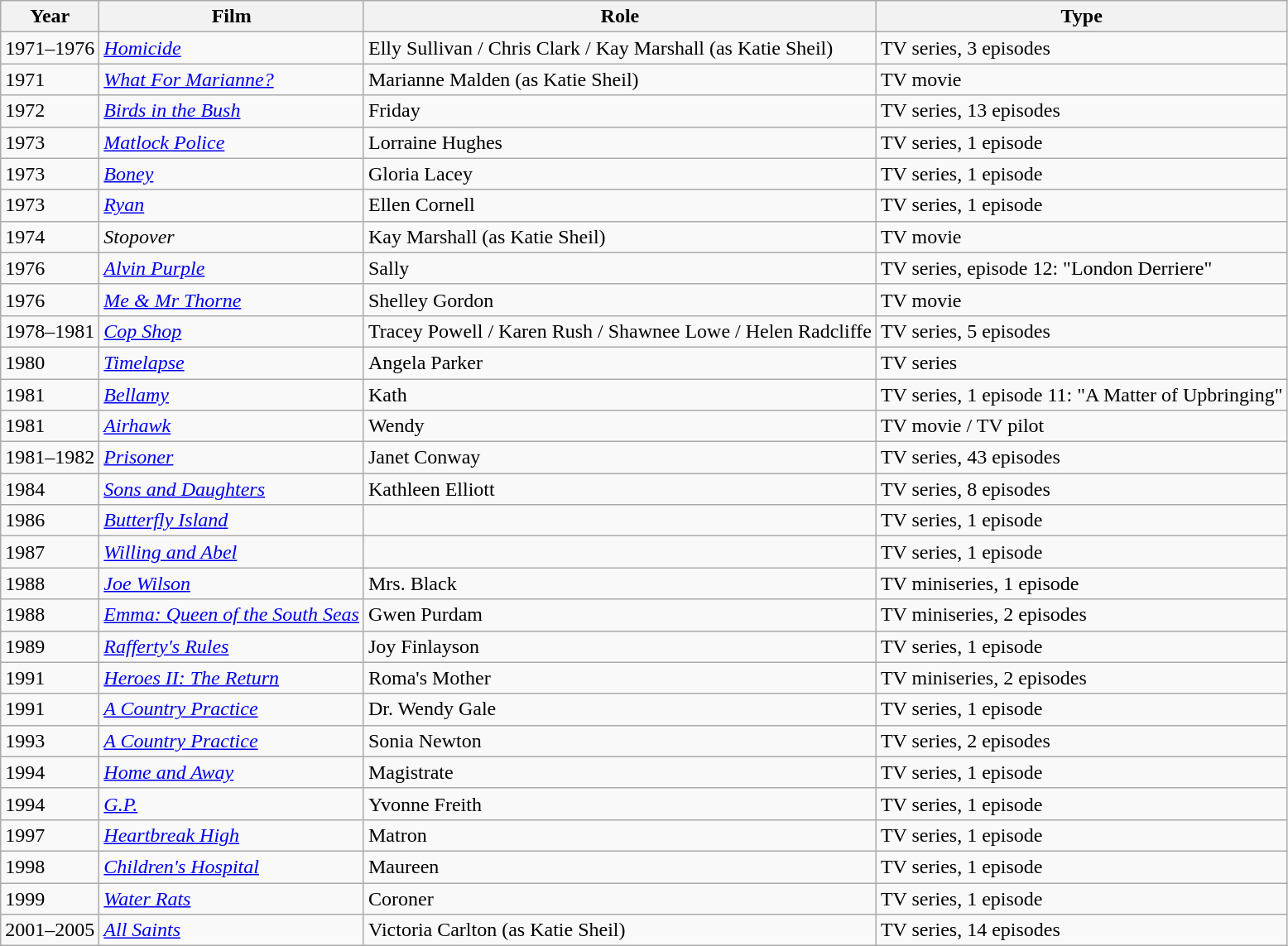<table class="wikitable sortable">
<tr>
<th>Year</th>
<th>Film</th>
<th>Role</th>
<th class="unsortable">Type</th>
</tr>
<tr>
<td>1971–1976</td>
<td><em><a href='#'>Homicide</a></em></td>
<td>Elly Sullivan / Chris Clark / Kay Marshall (as Katie Sheil)</td>
<td>TV series, 3 episodes</td>
</tr>
<tr>
<td>1971</td>
<td><em><a href='#'>What For Marianne?</a></em></td>
<td>Marianne Malden (as Katie Sheil)</td>
<td>TV movie</td>
</tr>
<tr>
<td>1972</td>
<td><em><a href='#'>Birds in the Bush</a></em></td>
<td>Friday</td>
<td>TV series, 13 episodes</td>
</tr>
<tr>
<td>1973</td>
<td><em><a href='#'>Matlock Police</a></em></td>
<td>Lorraine Hughes</td>
<td>TV series, 1 episode</td>
</tr>
<tr>
<td>1973</td>
<td><em><a href='#'>Boney</a></em></td>
<td>Gloria Lacey</td>
<td>TV series, 1 episode</td>
</tr>
<tr>
<td>1973</td>
<td><em><a href='#'>Ryan</a></em></td>
<td>Ellen Cornell</td>
<td>TV series, 1 episode</td>
</tr>
<tr>
<td>1974</td>
<td><em>Stopover</em></td>
<td>Kay Marshall (as Katie Sheil)</td>
<td>TV movie</td>
</tr>
<tr>
<td>1976</td>
<td><em><a href='#'>Alvin Purple</a></em></td>
<td>Sally</td>
<td>TV series, episode 12: "London Derriere"</td>
</tr>
<tr>
<td>1976</td>
<td><em><a href='#'>Me & Mr Thorne</a></em></td>
<td>Shelley Gordon</td>
<td>TV movie</td>
</tr>
<tr>
<td>1978–1981</td>
<td><em><a href='#'>Cop Shop</a></em></td>
<td>Tracey Powell / Karen Rush / Shawnee Lowe / Helen Radcliffe</td>
<td>TV series, 5 episodes</td>
</tr>
<tr>
<td>1980</td>
<td><em><a href='#'>Timelapse</a></em></td>
<td>Angela Parker</td>
<td>TV series</td>
</tr>
<tr>
<td>1981</td>
<td><em><a href='#'>Bellamy</a></em></td>
<td>Kath</td>
<td>TV series, 1 episode 11: "A Matter of Upbringing"</td>
</tr>
<tr>
<td>1981</td>
<td><em><a href='#'>Airhawk</a></em></td>
<td>Wendy</td>
<td>TV movie / TV pilot</td>
</tr>
<tr>
<td>1981–1982</td>
<td><em><a href='#'>Prisoner</a></em></td>
<td>Janet Conway</td>
<td>TV series, 43 episodes</td>
</tr>
<tr>
<td>1984</td>
<td><em><a href='#'>Sons and Daughters</a></em></td>
<td>Kathleen Elliott</td>
<td>TV series, 8 episodes</td>
</tr>
<tr>
<td>1986</td>
<td><em><a href='#'>Butterfly Island</a></em></td>
<td></td>
<td>TV series, 1 episode</td>
</tr>
<tr>
<td>1987</td>
<td><em><a href='#'>Willing and Abel</a></em></td>
<td></td>
<td>TV series, 1 episode</td>
</tr>
<tr>
<td>1988</td>
<td><em><a href='#'>Joe Wilson</a></em></td>
<td>Mrs. Black</td>
<td>TV miniseries, 1 episode</td>
</tr>
<tr>
<td>1988</td>
<td><em><a href='#'>Emma: Queen of the South Seas</a></em></td>
<td>Gwen Purdam</td>
<td>TV miniseries, 2 episodes</td>
</tr>
<tr>
<td>1989</td>
<td><em><a href='#'>Rafferty's Rules</a></em></td>
<td>Joy Finlayson</td>
<td>TV series, 1 episode</td>
</tr>
<tr>
<td>1991</td>
<td><em><a href='#'>Heroes II: The Return</a></em></td>
<td>Roma's Mother</td>
<td>TV miniseries, 2 episodes</td>
</tr>
<tr>
<td>1991</td>
<td><em><a href='#'>A Country Practice</a></em></td>
<td>Dr. Wendy Gale</td>
<td>TV series, 1 episode</td>
</tr>
<tr>
<td>1993</td>
<td><em><a href='#'>A Country Practice</a></em></td>
<td>Sonia Newton</td>
<td>TV series, 2 episodes</td>
</tr>
<tr>
<td>1994</td>
<td><em><a href='#'>Home and Away</a></em></td>
<td>Magistrate</td>
<td>TV series, 1 episode</td>
</tr>
<tr>
<td>1994</td>
<td><em><a href='#'>G.P.</a></em></td>
<td>Yvonne Freith</td>
<td>TV series, 1 episode</td>
</tr>
<tr>
<td>1997</td>
<td><em><a href='#'>Heartbreak High</a></em></td>
<td>Matron</td>
<td>TV series, 1 episode</td>
</tr>
<tr>
<td>1998</td>
<td><em><a href='#'>Children's Hospital</a></em></td>
<td>Maureen</td>
<td>TV series, 1 episode</td>
</tr>
<tr>
<td>1999</td>
<td><em><a href='#'>Water Rats</a></em></td>
<td>Coroner</td>
<td>TV series, 1 episode</td>
</tr>
<tr>
<td>2001–2005</td>
<td><em><a href='#'>All Saints</a></em></td>
<td>Victoria Carlton (as Katie Sheil)</td>
<td>TV series, 14 episodes</td>
</tr>
</table>
